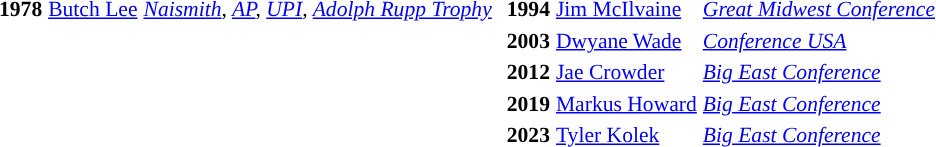<table style="font-size:.9em;">
<tr>
<td valign="top"><br><table>
<tr>
<th colspan="4"></th>
</tr>
<tr>
<td><strong>1978</strong></td>
<td><a href='#'>Butch Lee</a></td>
<td><em><a href='#'>Naismith</a>, <a href='#'>AP</a>, <a href='#'>UPI</a>, <a href='#'>Adolph Rupp Trophy</a></em></td>
</tr>
</table>
</td>
<td valign="top"><br><table>
<tr>
<th colspan="4"></th>
</tr>
<tr>
<td><strong>1994</strong></td>
<td><a href='#'>Jim McIlvaine</a></td>
<td><em><a href='#'>Great Midwest Conference</a></em></td>
</tr>
<tr>
<td><strong>2003</strong></td>
<td><a href='#'>Dwyane Wade</a></td>
<td><em><a href='#'>Conference USA</a></em></td>
</tr>
<tr>
<td><strong>2012</strong></td>
<td><a href='#'>Jae Crowder</a></td>
<td><em><a href='#'>Big East Conference</a></em></td>
</tr>
<tr>
<td><strong>2019</strong></td>
<td><a href='#'>Markus Howard</a></td>
<td><em><a href='#'>Big East Conference</a></em></td>
</tr>
<tr>
<td><strong>2023</strong></td>
<td><a href='#'>Tyler Kolek</a></td>
<td><em><a href='#'>Big East Conference</a></em></td>
</tr>
</table>
</td>
</tr>
</table>
